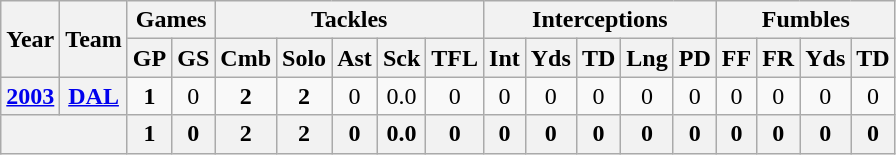<table class="wikitable" style="text-align:center">
<tr>
<th rowspan="2">Year</th>
<th rowspan="2">Team</th>
<th colspan="2">Games</th>
<th colspan="5">Tackles</th>
<th colspan="5">Interceptions</th>
<th colspan="4">Fumbles</th>
</tr>
<tr>
<th>GP</th>
<th>GS</th>
<th>Cmb</th>
<th>Solo</th>
<th>Ast</th>
<th>Sck</th>
<th>TFL</th>
<th>Int</th>
<th>Yds</th>
<th>TD</th>
<th>Lng</th>
<th>PD</th>
<th>FF</th>
<th>FR</th>
<th>Yds</th>
<th>TD</th>
</tr>
<tr>
<th><a href='#'>2003</a></th>
<th><a href='#'>DAL</a></th>
<td><strong>1</strong></td>
<td>0</td>
<td><strong>2</strong></td>
<td><strong>2</strong></td>
<td>0</td>
<td>0.0</td>
<td>0</td>
<td>0</td>
<td>0</td>
<td>0</td>
<td>0</td>
<td>0</td>
<td>0</td>
<td>0</td>
<td>0</td>
<td>0</td>
</tr>
<tr>
<th colspan="2"></th>
<th>1</th>
<th>0</th>
<th>2</th>
<th>2</th>
<th>0</th>
<th>0.0</th>
<th>0</th>
<th>0</th>
<th>0</th>
<th>0</th>
<th>0</th>
<th>0</th>
<th>0</th>
<th>0</th>
<th>0</th>
<th>0</th>
</tr>
</table>
